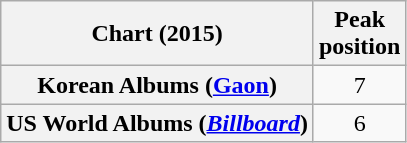<table class="wikitable plainrowheaders">
<tr>
<th scope="col">Chart (2015)</th>
<th scope="col">Peak<br>position</th>
</tr>
<tr>
<th scope="row">Korean Albums (<a href='#'>Gaon</a>)</th>
<td style="text-align:center">7</td>
</tr>
<tr>
<th scope="row">US World Albums (<a href='#'><em>Billboard</em></a>)</th>
<td style="text-align:center">6</td>
</tr>
</table>
